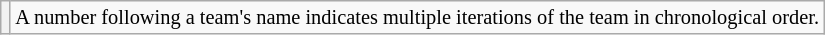<table class="wikitable plainrowheaders" style="font-size:85%">
<tr>
<th scope="row"></th>
<td>A number following a team's name indicates multiple iterations of the team in chronological order.</td>
</tr>
</table>
